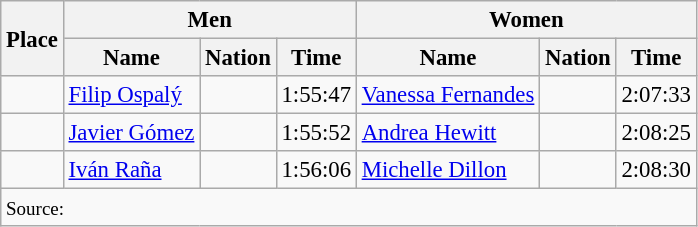<table class=wikitable style="font-size:95%">
<tr>
<th rowspan="2">Place</th>
<th colspan="3">Men</th>
<th colspan="3">Women</th>
</tr>
<tr>
<th>Name</th>
<th>Nation</th>
<th>Time</th>
<th>Name</th>
<th>Nation</th>
<th>Time</th>
</tr>
<tr>
<td align="center"></td>
<td><a href='#'>Filip Ospalý</a></td>
<td></td>
<td>1:55:47</td>
<td><a href='#'>Vanessa Fernandes</a></td>
<td></td>
<td>2:07:33</td>
</tr>
<tr>
<td align="center"></td>
<td><a href='#'>Javier Gómez</a></td>
<td></td>
<td>1:55:52</td>
<td><a href='#'>Andrea Hewitt</a></td>
<td></td>
<td>2:08:25</td>
</tr>
<tr>
<td align="center"></td>
<td><a href='#'>Iván Raña</a></td>
<td></td>
<td>1:56:06</td>
<td><a href='#'>Michelle Dillon</a></td>
<td></td>
<td>2:08:30</td>
</tr>
<tr>
<td colspan="7"><small>Source:</small></td>
</tr>
</table>
